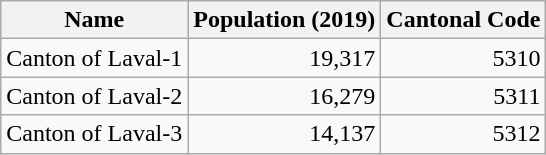<table class="wikitable">
<tr>
<th>Name</th>
<th>Population (2019)</th>
<th>Cantonal Code</th>
</tr>
<tr>
<td>Canton of Laval-1</td>
<td align="right">19,317</td>
<td align="right">5310</td>
</tr>
<tr>
<td>Canton of Laval-2</td>
<td align="right">16,279</td>
<td align="right">5311</td>
</tr>
<tr>
<td>Canton of Laval-3</td>
<td align="right">14,137</td>
<td align="right">5312</td>
</tr>
</table>
